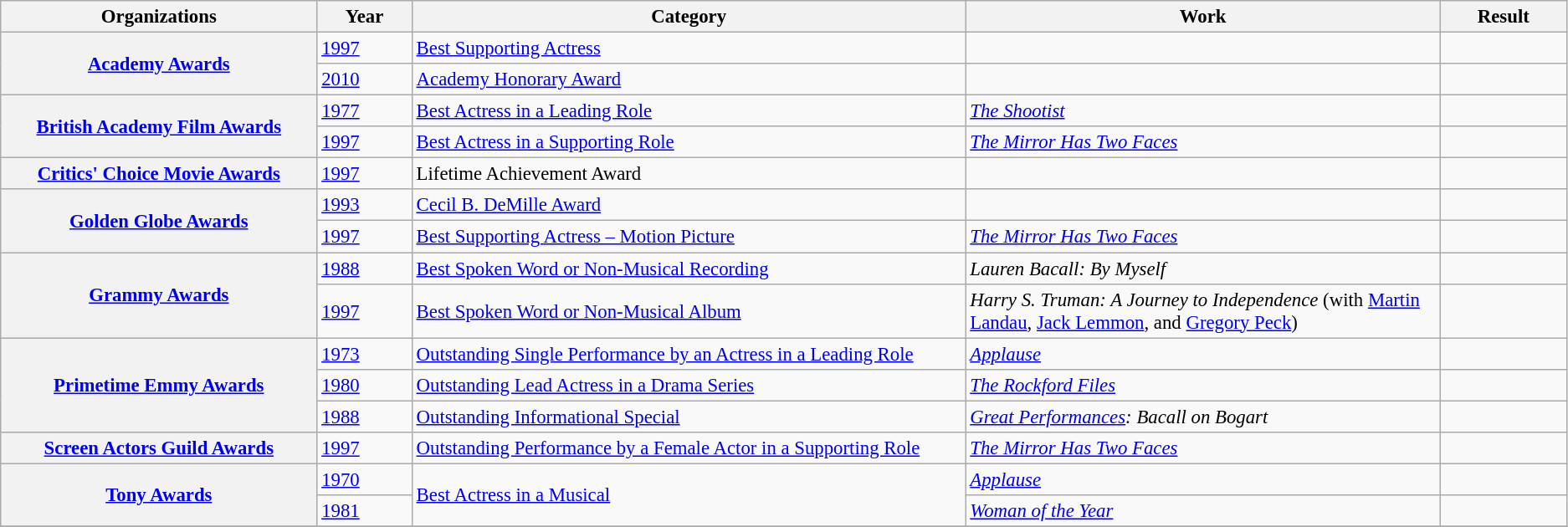<table class="wikitable sortable plainrowheaders" style=font-size:95%>
<tr>
<th scope="col" style="width:20%;">Organizations</th>
<th scope="col" style="width:6%;">Year</th>
<th scope="col" style="width:35%;">Category</th>
<th scope="col" style="width:30%;">Work</th>
<th scope="col" style="width:8%;">Result</th>
</tr>
<tr>
<th scope="row" rowspan="2"><a href='#'>Academy Awards</a></th>
<td><a href='#'>1997</a></td>
<td><a href='#'>Best Supporting Actress</a></td>
<td></td>
<td></td>
</tr>
<tr>
<td><a href='#'>2010</a></td>
<td><a href='#'>Academy Honorary Award</a> </td>
<td></td>
<td></td>
</tr>
<tr>
<th scope="row" rowspan="2"><a href='#'>British Academy Film Awards</a></th>
<td><a href='#'>1977</a></td>
<td><a href='#'>Best Actress in a Leading Role</a></td>
<td><em><a href='#'>The Shootist</a></em></td>
<td></td>
</tr>
<tr>
<td><a href='#'>1997</a></td>
<td><a href='#'>Best Actress in a Supporting Role</a></td>
<td><em><a href='#'>The Mirror Has Two Faces</a></em></td>
<td></td>
</tr>
<tr>
<th scope="row"><a href='#'>Critics' Choice Movie Awards</a></th>
<td><a href='#'>1997</a></td>
<td>Lifetime Achievement Award </td>
<td></td>
<td></td>
</tr>
<tr>
<th scope="row" rowspan="2"><a href='#'>Golden Globe Awards</a></th>
<td><a href='#'>1993</a></td>
<td><a href='#'>Cecil B. DeMille Award</a> </td>
<td></td>
<td></td>
</tr>
<tr>
<td><a href='#'>1997</a></td>
<td><a href='#'>Best Supporting Actress – Motion Picture</a></td>
<td><em><a href='#'>The Mirror Has Two Faces</a></em></td>
<td></td>
</tr>
<tr>
<th scope="row" rowspan="2"><a href='#'>Grammy Awards</a></th>
<td><a href='#'>1988</a></td>
<td><a href='#'>Best Spoken Word or Non-Musical Recording</a></td>
<td><em>Lauren Bacall: By Myself</em></td>
<td></td>
</tr>
<tr>
<td><a href='#'>1997</a></td>
<td><a href='#'>Best Spoken Word or Non-Musical Album</a></td>
<td><em>Harry S. Truman: A Journey to Independence</em> (with <a href='#'>Martin Landau</a>, <a href='#'>Jack Lemmon</a>, and <a href='#'>Gregory Peck</a>)</td>
<td></td>
</tr>
<tr>
<th scope="row" rowspan="3"><a href='#'>Primetime Emmy Awards</a></th>
<td><a href='#'>1973</a></td>
<td><a href='#'>Outstanding Single Performance by an Actress in a Leading Role</a></td>
<td><em><a href='#'>Applause</a></em></td>
<td></td>
</tr>
<tr>
<td><a href='#'>1980</a></td>
<td><a href='#'>Outstanding Lead Actress in a Drama Series</a></td>
<td><em><a href='#'>The Rockford Files</a></em></td>
<td></td>
</tr>
<tr>
<td><a href='#'>1988</a></td>
<td><a href='#'>Outstanding Informational Special</a></td>
<td><em><a href='#'>Great Performances</a>: Bacall on Bogart</em></td>
<td></td>
</tr>
<tr>
<th scope="row"><a href='#'>Screen Actors Guild Awards</a></th>
<td><a href='#'>1997</a></td>
<td><a href='#'>Outstanding Performance by a Female Actor in a Supporting Role</a></td>
<td><em><a href='#'>The Mirror Has Two Faces</a></em></td>
<td></td>
</tr>
<tr>
<th scope="row" rowspan="2"><a href='#'>Tony Awards</a></th>
<td><a href='#'>1970</a></td>
<td rowspan="2"><a href='#'>Best Actress in a Musical</a></td>
<td><em><a href='#'>Applause</a></em></td>
<td></td>
</tr>
<tr>
<td><a href='#'>1981</a></td>
<td><em><a href='#'>Woman of the Year</a></em></td>
<td></td>
</tr>
<tr>
</tr>
</table>
